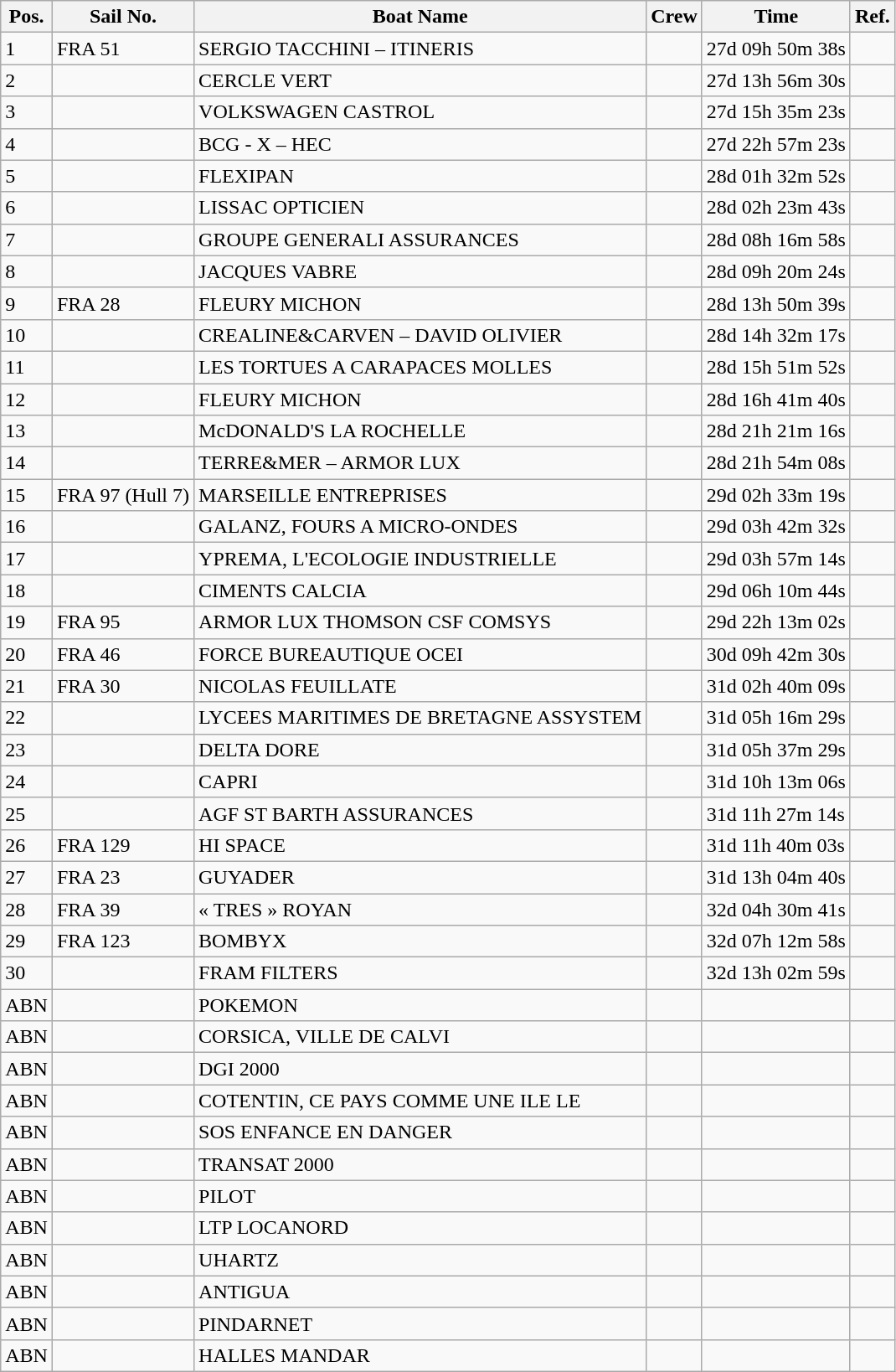<table class="wikitable sortable">
<tr>
<th>Pos.</th>
<th>Sail No.</th>
<th>Boat Name</th>
<th>Crew</th>
<th>Time</th>
<th>Ref.</th>
</tr>
<tr>
<td>1</td>
<td>FRA 51</td>
<td>SERGIO TACCHINI – ITINERIS</td>
<td> <br>  </td>
<td>27d 09h 50m 38s</td>
<td></td>
</tr>
<tr>
<td>2</td>
<td></td>
<td>CERCLE VERT</td>
<td> <br>  </td>
<td>27d 13h 56m 30s</td>
<td></td>
</tr>
<tr>
<td>3</td>
<td></td>
<td>VOLKSWAGEN CASTROL</td>
<td> <br>  </td>
<td>27d 15h 35m 23s</td>
<td></td>
</tr>
<tr>
<td>4</td>
<td></td>
<td>BCG - X – HEC</td>
<td> <br>  </td>
<td>27d 22h 57m 23s</td>
<td></td>
</tr>
<tr>
<td>5</td>
<td></td>
<td>FLEXIPAN</td>
<td> <br>  </td>
<td>28d 01h 32m 52s</td>
<td></td>
</tr>
<tr>
<td>6</td>
<td></td>
<td>LISSAC OPTICIEN</td>
<td> <br>  </td>
<td>28d 02h 23m 43s</td>
<td></td>
</tr>
<tr>
<td>7</td>
<td></td>
<td>GROUPE GENERALI ASSURANCES</td>
<td> <br>  </td>
<td>28d 08h 16m 58s</td>
<td></td>
</tr>
<tr>
<td>8</td>
<td></td>
<td>JACQUES VABRE</td>
<td> <br>  </td>
<td>28d 09h 20m 24s</td>
<td></td>
</tr>
<tr>
<td>9</td>
<td>FRA 28</td>
<td>FLEURY MICHON</td>
<td> <br>  </td>
<td>28d 13h 50m 39s</td>
<td></td>
</tr>
<tr>
<td>10</td>
<td></td>
<td>CREALINE&CARVEN – DAVID OLIVIER</td>
<td> <br>  </td>
<td>28d 14h 32m 17s</td>
<td></td>
</tr>
<tr>
<td>11</td>
<td></td>
<td>LES TORTUES A CARAPACES MOLLES</td>
<td> <br>  </td>
<td>28d 15h 51m 52s</td>
<td></td>
</tr>
<tr>
<td>12</td>
<td></td>
<td>FLEURY MICHON</td>
<td> <br>  </td>
<td>28d 16h 41m 40s</td>
<td></td>
</tr>
<tr>
<td>13</td>
<td></td>
<td>McDONALD'S LA ROCHELLE</td>
<td> <br>  </td>
<td>28d 21h 21m 16s</td>
<td></td>
</tr>
<tr>
<td>14</td>
<td></td>
<td>TERRE&MER – ARMOR LUX</td>
<td> <br>  </td>
<td>28d 21h 54m 08s</td>
<td></td>
</tr>
<tr>
<td>15</td>
<td>FRA 97 (Hull 7)</td>
<td>MARSEILLE ENTREPRISES</td>
<td> <br>  </td>
<td>29d 02h 33m 19s</td>
<td></td>
</tr>
<tr>
<td>16</td>
<td></td>
<td>GALANZ, FOURS A MICRO-ONDES</td>
<td> <br>  </td>
<td>29d 03h 42m 32s</td>
<td></td>
</tr>
<tr>
<td>17</td>
<td></td>
<td>YPREMA, L'ECOLOGIE INDUSTRIELLE</td>
<td> <br>  </td>
<td>29d 03h 57m 14s</td>
<td></td>
</tr>
<tr>
<td>18</td>
<td></td>
<td>CIMENTS CALCIA</td>
<td> <br>  </td>
<td>29d 06h 10m 44s</td>
<td></td>
</tr>
<tr>
<td>19</td>
<td>FRA 95</td>
<td>ARMOR LUX THOMSON CSF COMSYS</td>
<td> <br>  </td>
<td>29d 22h 13m 02s</td>
<td></td>
</tr>
<tr>
<td>20</td>
<td>FRA 46</td>
<td>FORCE BUREAUTIQUE OCEI</td>
<td> <br>  </td>
<td>30d 09h 42m 30s</td>
<td></td>
</tr>
<tr>
<td>21</td>
<td>FRA 30</td>
<td>NICOLAS FEUILLATE</td>
<td> <br>  </td>
<td>31d 02h 40m 09s</td>
<td></td>
</tr>
<tr>
<td>22</td>
<td></td>
<td>LYCEES MARITIMES DE BRETAGNE ASSYSTEM</td>
<td> <br>  </td>
<td>31d 05h 16m 29s</td>
<td></td>
</tr>
<tr>
<td>23</td>
<td></td>
<td>DELTA DORE</td>
<td> <br>  </td>
<td>31d 05h 37m 29s</td>
<td></td>
</tr>
<tr>
<td>24</td>
<td></td>
<td>CAPRI</td>
<td> <br>  </td>
<td>31d 10h 13m 06s</td>
<td></td>
</tr>
<tr>
<td>25</td>
<td></td>
<td>AGF ST BARTH ASSURANCES</td>
<td> <br>  </td>
<td>31d 11h 27m 14s</td>
<td></td>
</tr>
<tr>
<td>26</td>
<td>FRA 129</td>
<td>HI SPACE</td>
<td> <br>  </td>
<td>31d 11h 40m 03s</td>
<td></td>
</tr>
<tr>
<td>27</td>
<td>FRA 23</td>
<td>GUYADER</td>
<td> <br>  </td>
<td>31d 13h 04m 40s</td>
<td></td>
</tr>
<tr>
<td>28</td>
<td>FRA 39</td>
<td>« TRES » ROYAN</td>
<td> <br>  </td>
<td>32d 04h 30m 41s</td>
<td></td>
</tr>
<tr>
<td>29</td>
<td>FRA 123</td>
<td>BOMBYX</td>
<td> <br>  </td>
<td>32d 07h 12m 58s</td>
<td></td>
</tr>
<tr>
<td>30</td>
<td></td>
<td>FRAM FILTERS</td>
<td> <br>  </td>
<td>32d 13h 02m 59s</td>
<td></td>
</tr>
<tr>
<td>ABN</td>
<td></td>
<td>POKEMON</td>
<td> <br>  </td>
<td></td>
<td></td>
</tr>
<tr>
<td>ABN</td>
<td></td>
<td>CORSICA, VILLE DE CALVI</td>
<td> <br>  </td>
<td></td>
<td></td>
</tr>
<tr>
<td>ABN</td>
<td></td>
<td>DGI 2000</td>
<td> <br>  </td>
<td></td>
<td></td>
</tr>
<tr>
<td>ABN</td>
<td></td>
<td>COTENTIN, CE PAYS COMME UNE ILE LE</td>
<td> <br>  </td>
<td></td>
<td></td>
</tr>
<tr>
<td>ABN</td>
<td></td>
<td>SOS ENFANCE EN DANGER</td>
<td> <br>  </td>
<td></td>
<td></td>
</tr>
<tr>
<td>ABN</td>
<td></td>
<td>TRANSAT 2000</td>
<td> <br>  </td>
<td></td>
<td></td>
</tr>
<tr>
<td>ABN</td>
<td></td>
<td>PILOT</td>
<td> <br>  </td>
<td></td>
<td></td>
</tr>
<tr>
<td>ABN</td>
<td></td>
<td>LTP LOCANORD</td>
<td> <br>  </td>
<td></td>
<td></td>
</tr>
<tr>
<td>ABN</td>
<td></td>
<td>UHARTZ</td>
<td> <br>  </td>
<td></td>
<td></td>
</tr>
<tr>
<td>ABN</td>
<td></td>
<td>ANTIGUA</td>
<td> <br>  </td>
<td></td>
<td></td>
</tr>
<tr>
<td>ABN</td>
<td></td>
<td>PINDARNET</td>
<td> <br>  </td>
<td></td>
<td></td>
</tr>
<tr>
<td>ABN</td>
<td></td>
<td>HALLES MANDAR</td>
<td> <br>  </td>
<td></td>
<td></td>
</tr>
</table>
